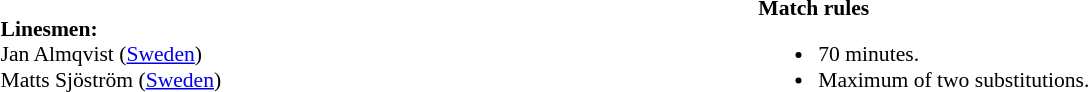<table style="width:100%; font-size:90%;">
<tr>
<td><br><strong>Linesmen:</strong>
<br>Jan Almqvist (<a href='#'>Sweden</a>)
<br>Matts Sjöström (<a href='#'>Sweden</a>)</td>
<td style="width:60%; vertical-align:top;"><br><strong>Match rules</strong><ul><li>70 minutes.</li><li>Maximum of two substitutions.</li></ul></td>
</tr>
</table>
